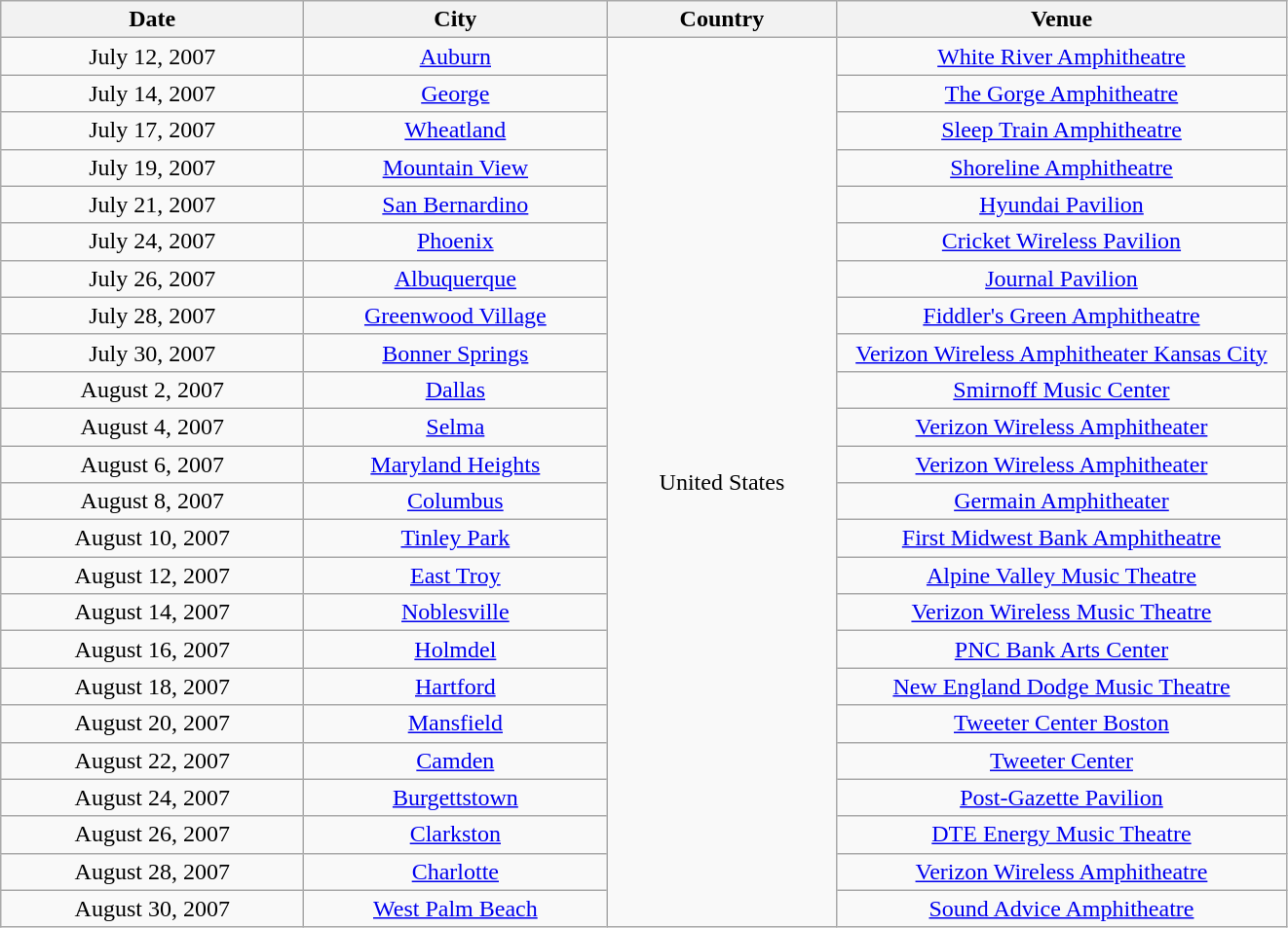<table class="wikitable" style="text-align:center;">
<tr>
<th style="width:200px;">Date</th>
<th style="width:200px;">City</th>
<th style="width:150px;">Country</th>
<th style="width:300px;">Venue</th>
</tr>
<tr>
<td>July 12, 2007</td>
<td><a href='#'>Auburn</a></td>
<td rowspan="24">United States</td>
<td><a href='#'>White River Amphitheatre</a></td>
</tr>
<tr>
<td>July 14, 2007</td>
<td><a href='#'>George</a></td>
<td><a href='#'>The Gorge Amphitheatre</a></td>
</tr>
<tr>
<td>July 17, 2007</td>
<td><a href='#'>Wheatland</a></td>
<td><a href='#'>Sleep Train Amphitheatre</a></td>
</tr>
<tr>
<td>July 19, 2007</td>
<td><a href='#'>Mountain View</a></td>
<td><a href='#'>Shoreline Amphitheatre</a></td>
</tr>
<tr>
<td>July 21, 2007</td>
<td><a href='#'>San Bernardino</a></td>
<td><a href='#'>Hyundai Pavilion</a></td>
</tr>
<tr>
<td>July 24, 2007</td>
<td><a href='#'>Phoenix</a></td>
<td><a href='#'>Cricket Wireless Pavilion</a></td>
</tr>
<tr>
<td>July 26, 2007</td>
<td><a href='#'>Albuquerque</a></td>
<td><a href='#'>Journal Pavilion</a></td>
</tr>
<tr>
<td>July 28, 2007</td>
<td><a href='#'>Greenwood Village</a></td>
<td><a href='#'>Fiddler's Green Amphitheatre</a></td>
</tr>
<tr>
<td>July 30, 2007</td>
<td><a href='#'>Bonner Springs</a></td>
<td><a href='#'>Verizon Wireless Amphitheater Kansas City</a></td>
</tr>
<tr>
<td>August 2, 2007</td>
<td><a href='#'>Dallas</a></td>
<td><a href='#'>Smirnoff Music Center</a></td>
</tr>
<tr>
<td>August 4, 2007</td>
<td><a href='#'>Selma</a></td>
<td><a href='#'>Verizon Wireless Amphitheater</a></td>
</tr>
<tr>
<td>August 6, 2007</td>
<td><a href='#'>Maryland Heights</a></td>
<td><a href='#'>Verizon Wireless Amphitheater</a></td>
</tr>
<tr>
<td>August 8, 2007</td>
<td><a href='#'>Columbus</a></td>
<td><a href='#'>Germain Amphitheater</a></td>
</tr>
<tr>
<td>August 10, 2007</td>
<td><a href='#'>Tinley Park</a></td>
<td><a href='#'>First Midwest Bank Amphitheatre</a></td>
</tr>
<tr>
<td>August 12, 2007</td>
<td><a href='#'>East Troy</a></td>
<td><a href='#'>Alpine Valley Music Theatre</a></td>
</tr>
<tr>
<td>August 14, 2007</td>
<td><a href='#'>Noblesville</a></td>
<td><a href='#'>Verizon Wireless Music Theatre</a></td>
</tr>
<tr>
<td>August 16, 2007</td>
<td><a href='#'>Holmdel</a></td>
<td><a href='#'>PNC Bank Arts Center</a></td>
</tr>
<tr>
<td>August 18, 2007</td>
<td><a href='#'>Hartford</a></td>
<td><a href='#'>New England Dodge Music Theatre</a></td>
</tr>
<tr>
<td>August 20, 2007</td>
<td><a href='#'>Mansfield</a></td>
<td><a href='#'>Tweeter Center Boston</a></td>
</tr>
<tr>
<td>August 22, 2007</td>
<td><a href='#'>Camden</a></td>
<td><a href='#'>Tweeter Center</a></td>
</tr>
<tr>
<td>August 24, 2007</td>
<td><a href='#'>Burgettstown</a></td>
<td><a href='#'>Post-Gazette Pavilion</a></td>
</tr>
<tr>
<td>August 26, 2007</td>
<td><a href='#'>Clarkston</a></td>
<td><a href='#'>DTE Energy Music Theatre</a></td>
</tr>
<tr>
<td>August 28, 2007</td>
<td><a href='#'>Charlotte</a></td>
<td><a href='#'>Verizon Wireless Amphitheatre</a></td>
</tr>
<tr>
<td>August 30, 2007</td>
<td><a href='#'>West Palm Beach</a></td>
<td><a href='#'>Sound Advice Amphitheatre</a></td>
</tr>
</table>
